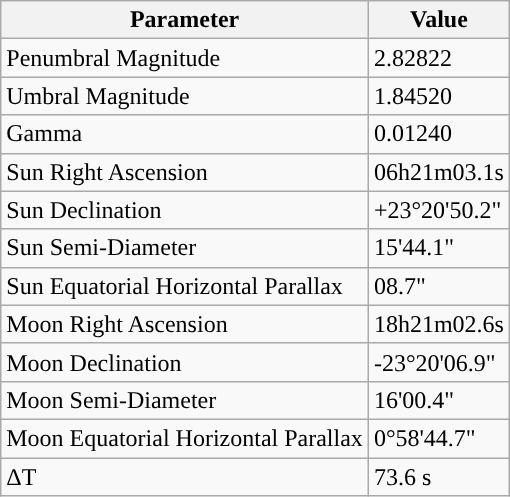<table class="wikitable">
<tr>
<th>Parameter</th>
<th>Value</th>
</tr>
<tr>
<td>Penumbral Magnitude</td>
<td>2.82822</td>
</tr>
<tr>
<td>Umbral Magnitude</td>
<td>1.84520</td>
</tr>
<tr>
<td>Gamma</td>
<td>0.01240</td>
</tr>
<tr>
<td>Sun Right Ascension</td>
<td>06h21m03.1s</td>
</tr>
<tr>
<td>Sun Declination</td>
<td>+23°20'50.2"</td>
</tr>
<tr>
<td>Sun Semi-Diameter</td>
<td>15'44.1"</td>
</tr>
<tr>
<td>Sun Equatorial Horizontal Parallax</td>
<td>08.7"</td>
</tr>
<tr>
<td>Moon Right Ascension</td>
<td>18h21m02.6s</td>
</tr>
<tr>
<td>Moon Declination</td>
<td>-23°20'06.9"</td>
</tr>
<tr>
<td>Moon Semi-Diameter</td>
<td>16'00.4"</td>
</tr>
<tr>
<td>Moon Equatorial Horizontal Parallax</td>
<td>0°58'44.7"</td>
</tr>
<tr>
<td>ΔT</td>
<td>73.6 s</td>
</tr>
</table>
